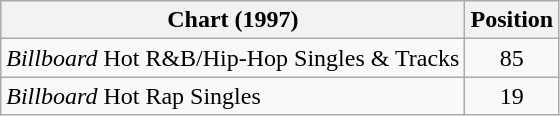<table class="wikitable sortable">
<tr>
<th>Chart (1997)</th>
<th>Position</th>
</tr>
<tr>
<td><em>Billboard</em> Hot R&B/Hip-Hop Singles & Tracks</td>
<td align="center">85</td>
</tr>
<tr>
<td><em>Billboard</em> Hot Rap Singles</td>
<td align="center">19</td>
</tr>
</table>
